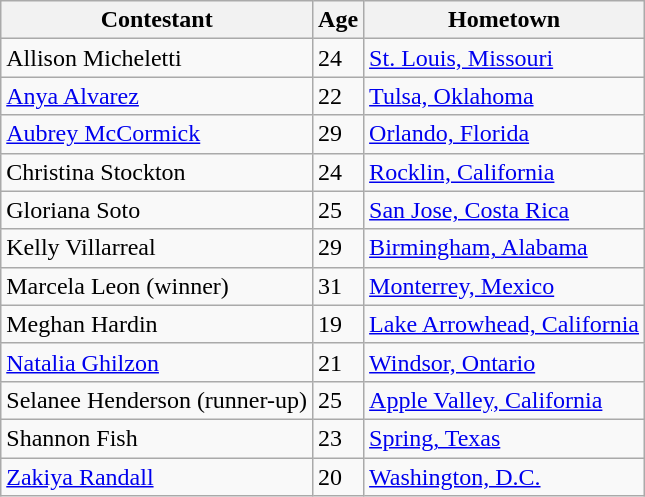<table class="wikitable">
<tr>
<th>Contestant</th>
<th>Age</th>
<th>Hometown</th>
</tr>
<tr>
<td>Allison Micheletti</td>
<td>24</td>
<td><a href='#'>St. Louis, Missouri</a></td>
</tr>
<tr>
<td><a href='#'>Anya Alvarez</a></td>
<td>22</td>
<td><a href='#'>Tulsa, Oklahoma</a></td>
</tr>
<tr>
<td><a href='#'>Aubrey McCormick</a></td>
<td>29</td>
<td><a href='#'>Orlando, Florida</a></td>
</tr>
<tr>
<td>Christina Stockton</td>
<td>24</td>
<td><a href='#'>Rocklin, California</a></td>
</tr>
<tr>
<td>Gloriana Soto</td>
<td>25</td>
<td><a href='#'>San Jose, Costa Rica</a></td>
</tr>
<tr>
<td>Kelly Villarreal</td>
<td>29</td>
<td><a href='#'>Birmingham, Alabama</a></td>
</tr>
<tr>
<td>Marcela Leon (winner)</td>
<td>31</td>
<td><a href='#'>Monterrey, Mexico</a></td>
</tr>
<tr>
<td>Meghan Hardin</td>
<td>19</td>
<td><a href='#'>Lake Arrowhead, California</a></td>
</tr>
<tr>
<td><a href='#'>Natalia Ghilzon</a></td>
<td>21</td>
<td><a href='#'>Windsor, Ontario</a></td>
</tr>
<tr>
<td>Selanee Henderson (runner-up)</td>
<td>25</td>
<td><a href='#'>Apple Valley, California</a></td>
</tr>
<tr>
<td>Shannon Fish</td>
<td>23</td>
<td><a href='#'>Spring, Texas</a></td>
</tr>
<tr>
<td><a href='#'>Zakiya Randall</a></td>
<td>20</td>
<td><a href='#'>Washington, D.C.</a></td>
</tr>
</table>
